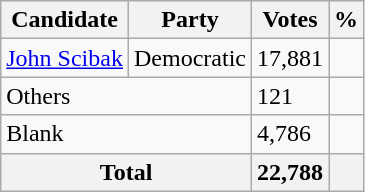<table class="wikitable">
<tr>
<th>Candidate</th>
<th>Party</th>
<th>Votes</th>
<th>%</th>
</tr>
<tr>
<td><a href='#'>John Scibak</a></td>
<td>Democratic</td>
<td>17,881</td>
<td></td>
</tr>
<tr>
<td colspan = 2>Others</td>
<td>121</td>
<td></td>
</tr>
<tr>
<td colspan = 2>Blank</td>
<td>4,786</td>
<td></td>
</tr>
<tr>
<th colspan = 2>Total</th>
<th>22,788</th>
<th></th>
</tr>
</table>
